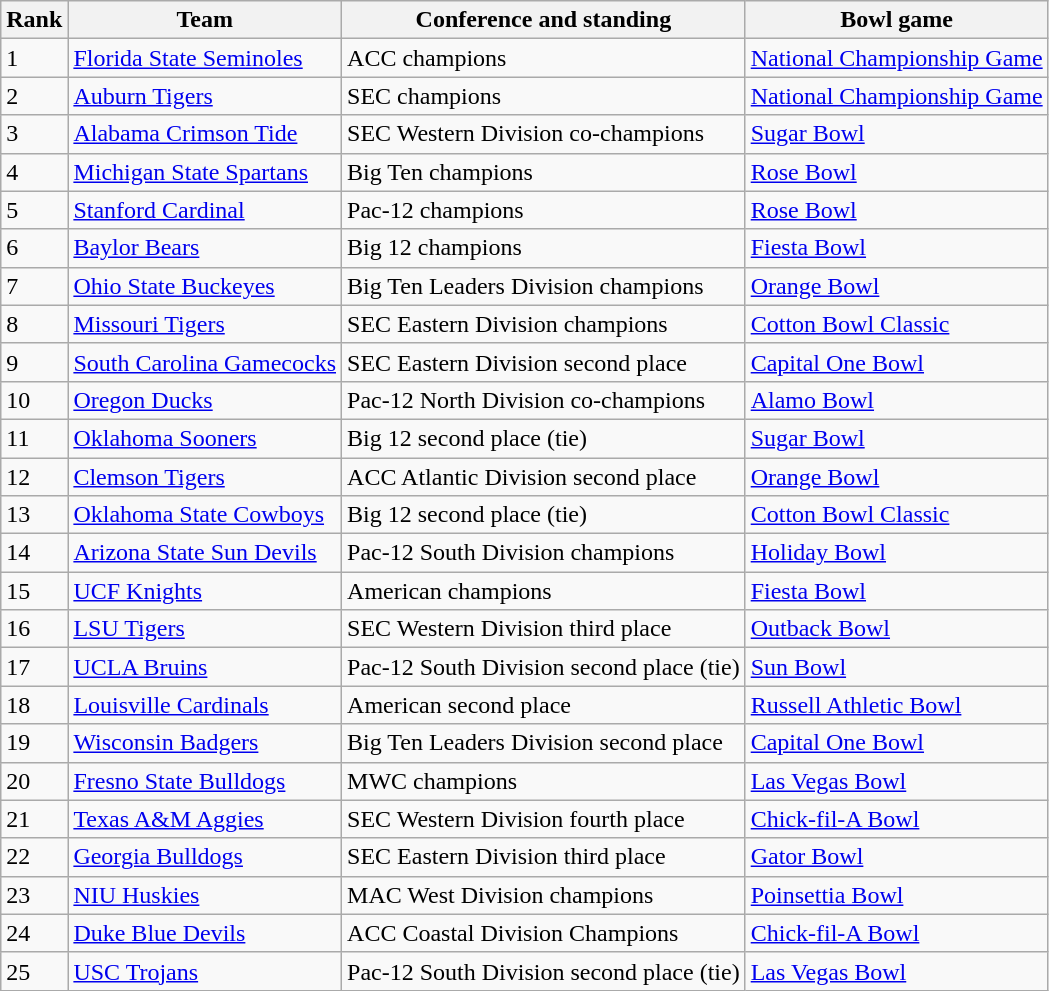<table class="wikitable sortable">
<tr>
<th>Rank</th>
<th>Team</th>
<th>Conference and standing</th>
<th>Bowl game</th>
</tr>
<tr>
<td>1</td>
<td><a href='#'>Florida State Seminoles</a></td>
<td>ACC champions</td>
<td><a href='#'>National Championship Game</a></td>
</tr>
<tr>
<td>2</td>
<td><a href='#'>Auburn Tigers</a></td>
<td>SEC champions</td>
<td><a href='#'>National Championship Game</a></td>
</tr>
<tr>
<td>3</td>
<td><a href='#'>Alabama Crimson Tide</a></td>
<td>SEC Western Division co-champions</td>
<td><a href='#'>Sugar Bowl</a></td>
</tr>
<tr>
<td>4</td>
<td><a href='#'>Michigan State Spartans</a></td>
<td>Big Ten champions</td>
<td><a href='#'>Rose Bowl</a></td>
</tr>
<tr>
<td>5</td>
<td><a href='#'>Stanford Cardinal</a></td>
<td>Pac-12 champions</td>
<td><a href='#'>Rose Bowl</a></td>
</tr>
<tr>
<td>6</td>
<td><a href='#'>Baylor Bears</a></td>
<td>Big 12 champions</td>
<td><a href='#'>Fiesta Bowl</a></td>
</tr>
<tr>
<td>7</td>
<td><a href='#'>Ohio State Buckeyes</a></td>
<td>Big Ten Leaders Division champions</td>
<td><a href='#'>Orange Bowl</a></td>
</tr>
<tr>
<td>8</td>
<td><a href='#'>Missouri Tigers</a></td>
<td>SEC Eastern Division champions</td>
<td><a href='#'>Cotton Bowl Classic</a></td>
</tr>
<tr>
<td>9</td>
<td><a href='#'>South Carolina Gamecocks</a></td>
<td>SEC Eastern Division second place</td>
<td><a href='#'>Capital One Bowl</a></td>
</tr>
<tr>
<td>10</td>
<td><a href='#'>Oregon Ducks</a></td>
<td>Pac-12 North Division co-champions</td>
<td><a href='#'>Alamo Bowl</a></td>
</tr>
<tr>
<td>11</td>
<td><a href='#'>Oklahoma Sooners</a></td>
<td>Big 12 second place (tie)</td>
<td><a href='#'>Sugar Bowl</a></td>
</tr>
<tr>
<td>12</td>
<td><a href='#'>Clemson Tigers</a></td>
<td>ACC Atlantic Division second place</td>
<td><a href='#'>Orange Bowl</a></td>
</tr>
<tr>
<td>13</td>
<td><a href='#'>Oklahoma State Cowboys</a></td>
<td>Big 12 second place (tie)</td>
<td><a href='#'>Cotton Bowl Classic</a></td>
</tr>
<tr>
<td>14</td>
<td><a href='#'>Arizona State Sun Devils</a></td>
<td>Pac-12 South Division champions</td>
<td><a href='#'>Holiday Bowl</a></td>
</tr>
<tr>
<td>15</td>
<td><a href='#'>UCF Knights</a></td>
<td>American champions</td>
<td><a href='#'>Fiesta Bowl</a></td>
</tr>
<tr>
<td>16</td>
<td><a href='#'>LSU Tigers</a></td>
<td>SEC Western Division third place</td>
<td><a href='#'>Outback Bowl</a></td>
</tr>
<tr>
<td>17</td>
<td><a href='#'>UCLA Bruins</a></td>
<td>Pac-12 South Division second place (tie)</td>
<td><a href='#'>Sun Bowl</a></td>
</tr>
<tr>
<td>18</td>
<td><a href='#'>Louisville Cardinals</a></td>
<td>American second place</td>
<td><a href='#'>Russell Athletic Bowl</a></td>
</tr>
<tr>
<td>19</td>
<td><a href='#'>Wisconsin Badgers</a></td>
<td>Big Ten Leaders Division second place</td>
<td><a href='#'>Capital One Bowl</a></td>
</tr>
<tr>
<td>20</td>
<td><a href='#'>Fresno State Bulldogs</a></td>
<td>MWC champions</td>
<td><a href='#'>Las Vegas Bowl</a></td>
</tr>
<tr>
<td>21</td>
<td><a href='#'>Texas A&M Aggies</a></td>
<td>SEC Western Division fourth place</td>
<td><a href='#'>Chick-fil-A Bowl</a></td>
</tr>
<tr>
<td>22</td>
<td><a href='#'>Georgia Bulldogs</a></td>
<td>SEC Eastern Division third place</td>
<td><a href='#'>Gator Bowl</a></td>
</tr>
<tr>
<td>23</td>
<td><a href='#'>NIU Huskies</a></td>
<td>MAC West Division champions</td>
<td><a href='#'>Poinsettia Bowl</a></td>
</tr>
<tr>
<td>24</td>
<td><a href='#'>Duke Blue Devils</a></td>
<td>ACC Coastal Division Champions</td>
<td><a href='#'>Chick-fil-A Bowl</a></td>
</tr>
<tr>
<td>25</td>
<td><a href='#'>USC Trojans</a></td>
<td>Pac-12 South Division second place (tie)</td>
<td><a href='#'>Las Vegas Bowl</a></td>
</tr>
</table>
